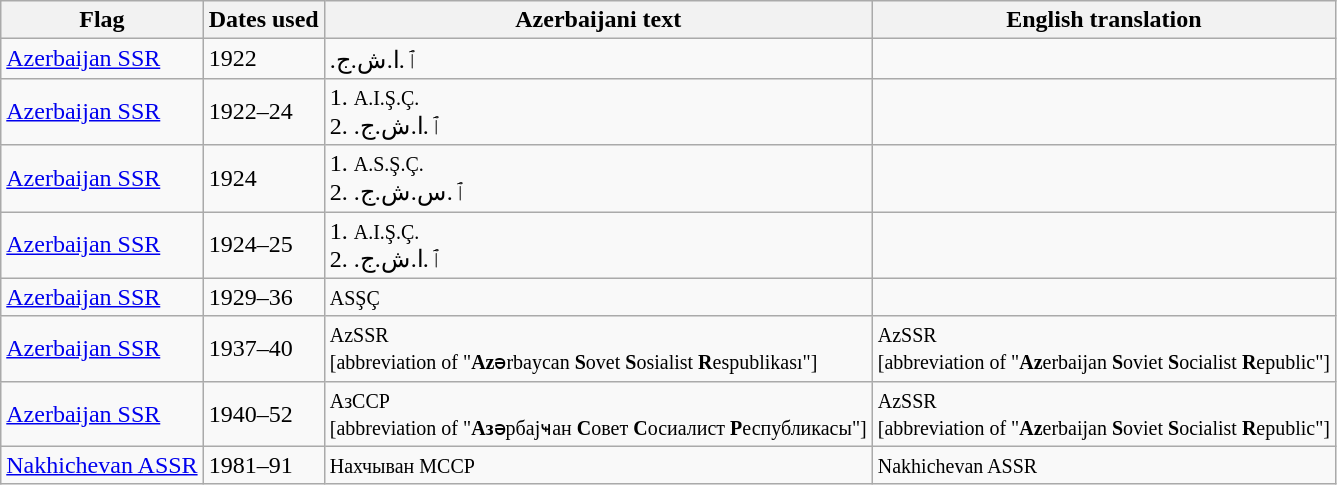<table class="wikitable sortable noresize">
<tr>
<th>Flag</th>
<th>Dates used</th>
<th>Azerbaijani text</th>
<th>English translation</th>
</tr>
<tr>
<td> <a href='#'>Azerbaijan SSR</a></td>
<td>1922</td>
<td>.ٱ.ا.ش.ج</td>
<td></td>
</tr>
<tr>
<td> <a href='#'>Azerbaijan SSR</a></td>
<td>1922–24</td>
<td>1. <small>A.I.Ş.Ç.</small><br>2. .ٱ.ا.ش.ج</td>
<td></td>
</tr>
<tr>
<td> <a href='#'>Azerbaijan SSR</a></td>
<td>1924</td>
<td>1. <small>A.S.Ş.Ç.</small><br>2. .ٱ.س.ش.ج</td>
<td></td>
</tr>
<tr>
<td> <a href='#'>Azerbaijan SSR</a></td>
<td>1924–25</td>
<td>1. <small>A.I.Ş.Ç.</small><br>2. .ٱ.ا.ش.ج</td>
<td></td>
</tr>
<tr>
<td> <a href='#'>Azerbaijan SSR</a></td>
<td>1929–36</td>
<td><small>ASŞÇ</small></td>
<td></td>
</tr>
<tr>
<td> <a href='#'>Azerbaijan SSR</a></td>
<td>1937–40</td>
<td><small>AzSSR<br>[abbreviation of "<strong>Az</strong>ərbaycan <strong>S</strong>ovet <strong>S</strong>osialist <strong>R</strong>espublikası"]</small></td>
<td><small>AzSSR<br>[abbreviation of "<strong>Az</strong>erbaijan <strong>S</strong>oviet <strong>S</strong>ocialist <strong>R</strong>epublic"]</small></td>
</tr>
<tr>
<td> <a href='#'>Azerbaijan SSR</a></td>
<td>1940–52</td>
<td><small>АзCCP<br>[abbreviation of "<strong>Аз</strong>әрбајҹан <strong>С</strong>овет <strong>С</strong>осиалист <strong>Р</strong>еспубликасы"]</small></td>
<td><small>AzSSR<br>[abbreviation of "<strong>Az</strong>erbaijan <strong>S</strong>oviet <strong>S</strong>ocialist <strong>R</strong>epublic"]</small></td>
</tr>
<tr>
<td> <a href='#'>Nakhichevan ASSR</a></td>
<td>1981–91</td>
<td><small>Нахчыван МССР</small></td>
<td><small>Nakhichevan ASSR</small></td>
</tr>
</table>
